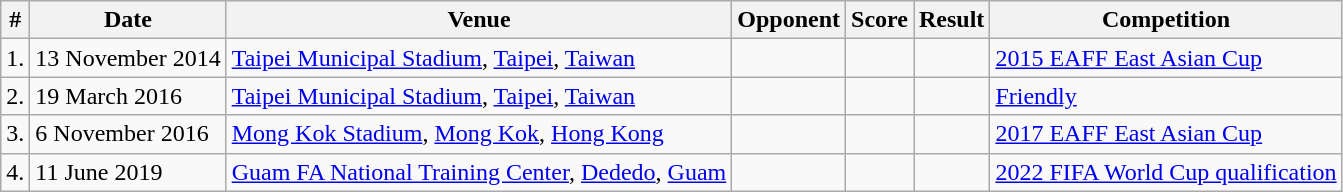<table class="wikitable">
<tr>
<th>#</th>
<th>Date</th>
<th>Venue</th>
<th>Opponent</th>
<th>Score</th>
<th>Result</th>
<th>Competition</th>
</tr>
<tr>
<td>1.</td>
<td>13 November 2014</td>
<td><a href='#'>Taipei Municipal Stadium</a>, <a href='#'>Taipei</a>, <a href='#'>Taiwan</a></td>
<td></td>
<td></td>
<td></td>
<td><a href='#'>2015 EAFF East Asian Cup</a></td>
</tr>
<tr>
<td>2.</td>
<td>19 March 2016</td>
<td><a href='#'>Taipei Municipal Stadium</a>, <a href='#'>Taipei</a>, <a href='#'>Taiwan</a></td>
<td></td>
<td></td>
<td></td>
<td><a href='#'>Friendly</a></td>
</tr>
<tr>
<td>3.</td>
<td>6 November 2016</td>
<td><a href='#'>Mong Kok Stadium</a>, <a href='#'>Mong Kok</a>, <a href='#'>Hong Kong</a></td>
<td></td>
<td></td>
<td></td>
<td><a href='#'>2017 EAFF East Asian Cup</a></td>
</tr>
<tr>
<td>4.</td>
<td>11 June 2019</td>
<td><a href='#'>Guam FA National Training Center</a>, <a href='#'>Dededo</a>, <a href='#'>Guam</a></td>
<td></td>
<td></td>
<td></td>
<td><a href='#'>2022 FIFA World Cup qualification</a></td>
</tr>
</table>
